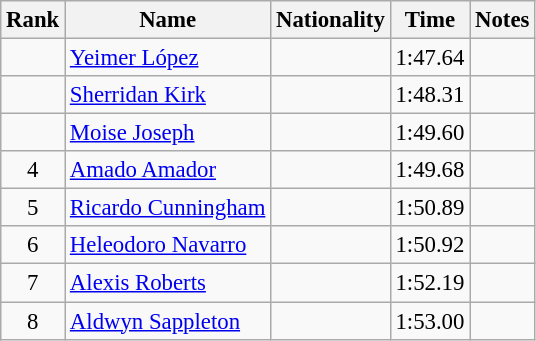<table class="wikitable sortable" style="text-align:center;font-size:95%">
<tr>
<th>Rank</th>
<th>Name</th>
<th>Nationality</th>
<th>Time</th>
<th>Notes</th>
</tr>
<tr>
<td></td>
<td align=left><a href='#'>Yeimer López</a></td>
<td align=left></td>
<td>1:47.64</td>
<td></td>
</tr>
<tr>
<td></td>
<td align=left><a href='#'>Sherridan Kirk</a></td>
<td align=left></td>
<td>1:48.31</td>
<td></td>
</tr>
<tr>
<td></td>
<td align=left><a href='#'>Moise Joseph</a></td>
<td align=left></td>
<td>1:49.60</td>
<td></td>
</tr>
<tr>
<td>4</td>
<td align=left><a href='#'>Amado Amador</a></td>
<td align=left></td>
<td>1:49.68</td>
<td></td>
</tr>
<tr>
<td>5</td>
<td align=left><a href='#'>Ricardo Cunningham</a></td>
<td align=left></td>
<td>1:50.89</td>
<td></td>
</tr>
<tr>
<td>6</td>
<td align=left><a href='#'>Heleodoro Navarro</a></td>
<td align=left></td>
<td>1:50.92</td>
<td></td>
</tr>
<tr>
<td>7</td>
<td align=left><a href='#'>Alexis Roberts</a></td>
<td align=left></td>
<td>1:52.19</td>
<td></td>
</tr>
<tr>
<td>8</td>
<td align=left><a href='#'>Aldwyn Sappleton</a></td>
<td align=left></td>
<td>1:53.00</td>
<td></td>
</tr>
</table>
